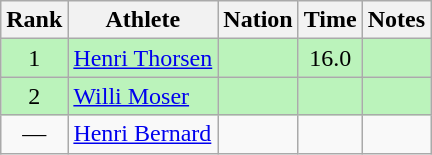<table class="wikitable sortable" style="text-align:center">
<tr>
<th>Rank</th>
<th>Athlete</th>
<th>Nation</th>
<th>Time</th>
<th>Notes</th>
</tr>
<tr bgcolor=bbf3bb>
<td>1</td>
<td align=left><a href='#'>Henri Thorsen</a></td>
<td align=left></td>
<td>16.0</td>
<td></td>
</tr>
<tr bgcolor=bbf3bb>
<td>2</td>
<td align=left><a href='#'>Willi Moser</a></td>
<td align=left></td>
<td></td>
<td></td>
</tr>
<tr>
<td data-sort-value=3>—</td>
<td align=left><a href='#'>Henri Bernard</a></td>
<td align=left></td>
<td></td>
<td></td>
</tr>
</table>
